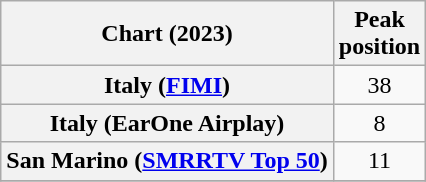<table class="wikitable sortable plainrowheaders">
<tr>
<th>Chart (2023)</th>
<th>Peak<br>position</th>
</tr>
<tr>
<th scope="row">Italy (<a href='#'>FIMI</a>)</th>
<td align="center">38</td>
</tr>
<tr>
<th scope="row">Italy (EarOne Airplay)</th>
<td align="center">8</td>
</tr>
<tr>
<th scope="row">San Marino (<a href='#'>SMRRTV Top 50</a>)</th>
<td align="center">11</td>
</tr>
<tr>
</tr>
</table>
